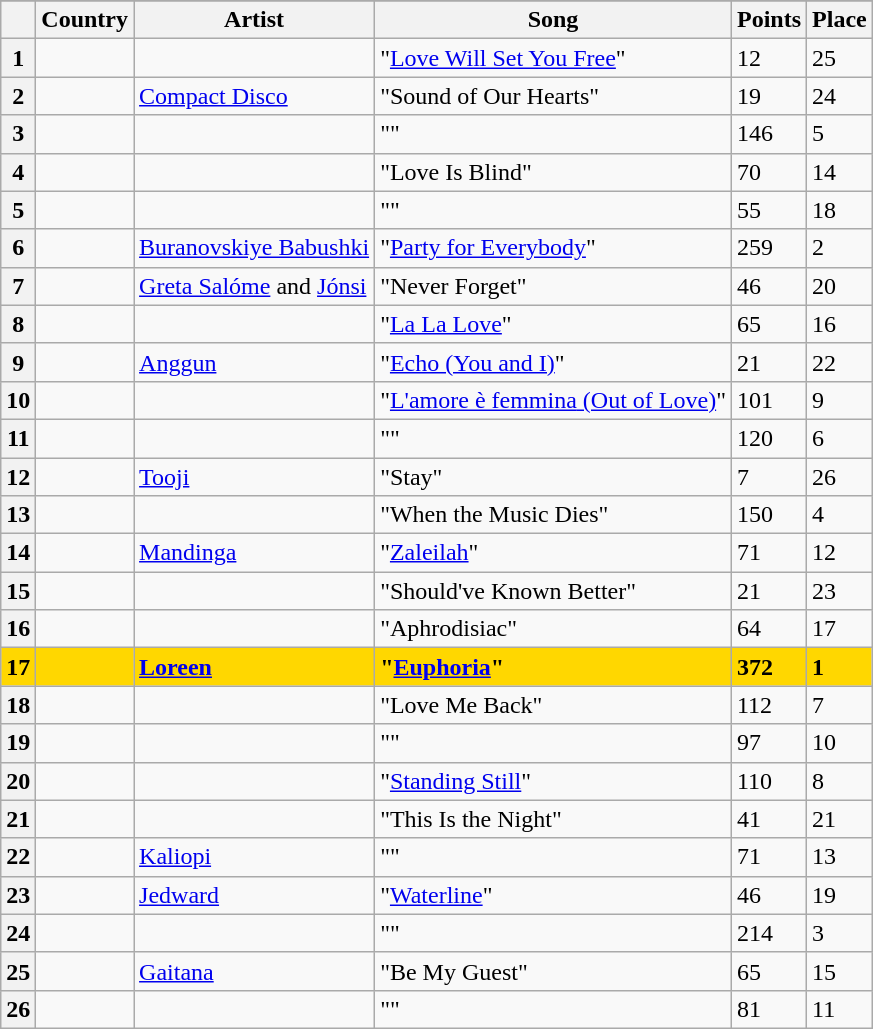<table class="sortable wikitable plainrowheaders">
<tr>
</tr>
<tr>
<th scope="col"></th>
<th scope="col">Country</th>
<th scope="col">Artist</th>
<th scope="col">Song</th>
<th scope="col">Points</th>
<th scope="col">Place</th>
</tr>
<tr>
<th scope="row" style="text-align:center;">1</th>
<td></td>
<td></td>
<td>"<a href='#'>Love Will Set You Free</a>"</td>
<td>12</td>
<td>25</td>
</tr>
<tr>
<th scope="row" style="text-align:center;">2</th>
<td></td>
<td><a href='#'>Compact Disco</a></td>
<td>"Sound of Our Hearts"</td>
<td>19</td>
<td>24</td>
</tr>
<tr>
<th scope="row" style="text-align:center;">3</th>
<td></td>
<td></td>
<td>""</td>
<td>146</td>
<td>5</td>
</tr>
<tr>
<th scope="row" style="text-align:center;">4</th>
<td></td>
<td></td>
<td>"Love Is Blind"</td>
<td>70</td>
<td>14</td>
</tr>
<tr>
<th scope="row" style="text-align:center;">5</th>
<td></td>
<td></td>
<td>""</td>
<td>55</td>
<td>18</td>
</tr>
<tr>
<th scope="row" style="text-align:center;">6</th>
<td></td>
<td><a href='#'>Buranovskiye Babushki</a></td>
<td>"<a href='#'>Party for Everybody</a>"</td>
<td>259</td>
<td>2</td>
</tr>
<tr>
<th scope="row" style="text-align:center;">7</th>
<td></td>
<td><a href='#'>Greta Salóme</a> and <a href='#'>Jónsi</a></td>
<td>"Never Forget"</td>
<td>46</td>
<td>20</td>
</tr>
<tr>
<th scope="row" style="text-align:center;">8</th>
<td></td>
<td></td>
<td>"<a href='#'>La La Love</a>"</td>
<td>65</td>
<td>16</td>
</tr>
<tr>
<th scope="row" style="text-align:center;">9</th>
<td></td>
<td><a href='#'>Anggun</a></td>
<td>"<a href='#'>Echo (You and I)</a>"</td>
<td>21</td>
<td>22</td>
</tr>
<tr>
<th scope="row" style="text-align:center;">10</th>
<td></td>
<td></td>
<td>"<a href='#'><span>L'amore è femmina</span> (Out of Love)</a>"</td>
<td>101</td>
<td>9</td>
</tr>
<tr>
<th scope="row" style="text-align:center;">11</th>
<td></td>
<td></td>
<td>""</td>
<td>120</td>
<td>6</td>
</tr>
<tr>
<th scope="row" style="text-align:center;">12</th>
<td></td>
<td><a href='#'>Tooji</a></td>
<td>"Stay"</td>
<td>7</td>
<td>26</td>
</tr>
<tr>
<th scope="row" style="text-align:center;">13</th>
<td></td>
<td></td>
<td>"When the Music Dies"</td>
<td>150</td>
<td>4</td>
</tr>
<tr>
<th scope="row" style="text-align:center;">14</th>
<td></td>
<td><a href='#'>Mandinga</a></td>
<td>"<a href='#'>Zaleilah</a>"</td>
<td>71</td>
<td>12</td>
</tr>
<tr>
<th scope="row" style="text-align:center;">15</th>
<td></td>
<td></td>
<td>"Should've Known Better"</td>
<td>21</td>
<td>23</td>
</tr>
<tr>
<th scope="row" style="text-align:center;">16</th>
<td></td>
<td></td>
<td>"Aphrodisiac"</td>
<td>64</td>
<td>17</td>
</tr>
<tr style="font-weight:bold; background:gold;">
<th scope="row" style="text-align:center; font-weight:bold; background:gold;">17</th>
<td></td>
<td><a href='#'>Loreen</a></td>
<td>"<a href='#'>Euphoria</a>"</td>
<td>372</td>
<td>1</td>
</tr>
<tr>
<th scope="row" style="text-align:center;">18</th>
<td></td>
<td></td>
<td>"Love Me Back"</td>
<td>112</td>
<td>7</td>
</tr>
<tr>
<th scope="row" style="text-align:center;">19</th>
<td></td>
<td></td>
<td>""</td>
<td>97</td>
<td>10</td>
</tr>
<tr>
<th scope="row" style="text-align:center;">20</th>
<td></td>
<td></td>
<td>"<a href='#'>Standing Still</a>"</td>
<td>110</td>
<td>8</td>
</tr>
<tr>
<th scope="row" style="text-align:center;">21</th>
<td></td>
<td></td>
<td>"This Is the Night"</td>
<td>41</td>
<td>21</td>
</tr>
<tr>
<th scope="row" style="text-align:center;">22</th>
<td></td>
<td><a href='#'>Kaliopi</a></td>
<td>""</td>
<td>71</td>
<td>13 </td>
</tr>
<tr>
<th scope="row" style="text-align:center;">23</th>
<td></td>
<td><a href='#'>Jedward</a></td>
<td>"<a href='#'>Waterline</a>"</td>
<td>46</td>
<td>19</td>
</tr>
<tr>
<th scope="row" style="text-align:center;">24</th>
<td></td>
<td></td>
<td>""</td>
<td>214</td>
<td>3</td>
</tr>
<tr>
<th scope="row" style="text-align:center;">25</th>
<td></td>
<td><a href='#'>Gaitana</a></td>
<td>"Be My Guest"</td>
<td>65</td>
<td>15</td>
</tr>
<tr>
<th scope="row" style="text-align:center;">26</th>
<td></td>
<td></td>
<td>""</td>
<td>81</td>
<td>11</td>
</tr>
</table>
